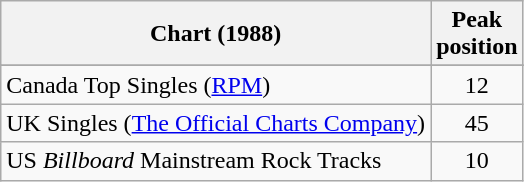<table class="wikitable sortable">
<tr>
<th align="left">Chart (1988)</th>
<th align="center">Peak<br>position</th>
</tr>
<tr>
</tr>
<tr>
<td align="left">Canada Top Singles (<a href='#'>RPM</a>)</td>
<td align="center">12</td>
</tr>
<tr>
<td align="left">UK Singles (<a href='#'>The Official Charts Company</a>)</td>
<td align="center">45</td>
</tr>
<tr>
<td align="left">US <em>Billboard</em> Mainstream Rock Tracks</td>
<td align="center">10</td>
</tr>
</table>
